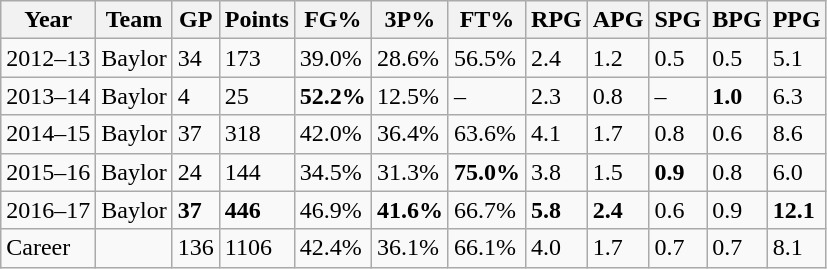<table class="wikitable">
<tr>
<th>Year</th>
<th>Team</th>
<th>GP</th>
<th>Points</th>
<th>FG%</th>
<th>3P%</th>
<th>FT%</th>
<th>RPG</th>
<th>APG</th>
<th>SPG</th>
<th>BPG</th>
<th>PPG</th>
</tr>
<tr>
<td>2012–13</td>
<td>Baylor</td>
<td>34</td>
<td>173</td>
<td>39.0%</td>
<td>28.6%</td>
<td>56.5%</td>
<td>2.4</td>
<td>1.2</td>
<td>0.5</td>
<td>0.5</td>
<td>5.1</td>
</tr>
<tr>
<td>2013–14</td>
<td>Baylor</td>
<td>4</td>
<td>25</td>
<td><strong>52.2%</strong></td>
<td>12.5%</td>
<td>–</td>
<td>2.3</td>
<td>0.8</td>
<td>–</td>
<td><strong>1.0</strong></td>
<td>6.3</td>
</tr>
<tr>
<td>2014–15</td>
<td>Baylor</td>
<td>37</td>
<td>318</td>
<td>42.0%</td>
<td>36.4%</td>
<td>63.6%</td>
<td>4.1</td>
<td>1.7</td>
<td>0.8</td>
<td>0.6</td>
<td>8.6</td>
</tr>
<tr>
<td>2015–16</td>
<td>Baylor</td>
<td>24</td>
<td>144</td>
<td>34.5%</td>
<td>31.3%</td>
<td><strong>75.0%</strong></td>
<td>3.8</td>
<td>1.5</td>
<td><strong>0.9</strong></td>
<td>0.8</td>
<td>6.0</td>
</tr>
<tr>
<td>2016–17</td>
<td>Baylor</td>
<td><strong>37</strong></td>
<td><strong>446</strong></td>
<td>46.9%</td>
<td><strong>41.6%</strong></td>
<td>66.7%</td>
<td><strong>5.8</strong></td>
<td><strong>2.4</strong></td>
<td>0.6</td>
<td>0.9</td>
<td><strong>12.1</strong></td>
</tr>
<tr>
<td>Career</td>
<td></td>
<td>136</td>
<td>1106</td>
<td>42.4%</td>
<td>36.1%</td>
<td>66.1%</td>
<td>4.0</td>
<td>1.7</td>
<td>0.7</td>
<td>0.7</td>
<td>8.1</td>
</tr>
</table>
